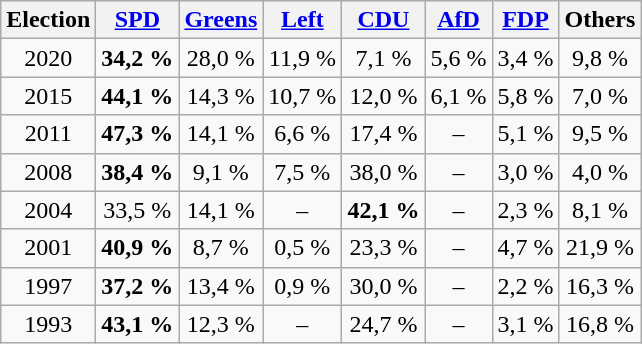<table class="wikitable zebra" style="text-align:center">
<tr class="hintergrundfarbe5">
<th style="text-align:left">Election</th>
<th><a href='#'>SPD</a></th>
<th><a href='#'>Greens</a></th>
<th><a href='#'>Left</a></th>
<th><a href='#'>CDU</a></th>
<th><a href='#'>AfD</a></th>
<th><a href='#'>FDP</a></th>
<th>Others</th>
</tr>
<tr>
<td>2020</td>
<td><strong>34,2 %</strong></td>
<td>28,0 %</td>
<td>11,9 %</td>
<td>7,1 %</td>
<td>5,6 %</td>
<td>3,4 %</td>
<td>9,8 %</td>
</tr>
<tr>
<td>2015</td>
<td><strong>44,1 %</strong></td>
<td>14,3 %</td>
<td>10,7 %</td>
<td>12,0 %</td>
<td>6,1 %</td>
<td>5,8 %</td>
<td>7,0 %</td>
</tr>
<tr>
<td>2011</td>
<td><strong>47,3 %</strong></td>
<td>14,1 %</td>
<td>6,6 %</td>
<td>17,4 %</td>
<td>–</td>
<td>5,1 %</td>
<td>9,5 %</td>
</tr>
<tr>
<td>2008</td>
<td><strong>38,4 %</strong></td>
<td>9,1 %</td>
<td>7,5 %</td>
<td>38,0 %</td>
<td>–</td>
<td>3,0 %</td>
<td>4,0 %</td>
</tr>
<tr>
<td>2004</td>
<td>33,5 %</td>
<td>14,1 %</td>
<td>–</td>
<td><strong>42,1 %</strong></td>
<td>–</td>
<td>2,3 %</td>
<td>8,1 %</td>
</tr>
<tr>
<td>2001</td>
<td><strong>40,9 %</strong></td>
<td>8,7 %</td>
<td>0,5 %</td>
<td>23,3 %</td>
<td>–</td>
<td>4,7 %</td>
<td>21,9 %</td>
</tr>
<tr>
<td>1997</td>
<td><strong>37,2 %</strong></td>
<td>13,4 %</td>
<td>0,9 %</td>
<td>30,0 %</td>
<td>–</td>
<td>2,2 %</td>
<td>16,3 %</td>
</tr>
<tr>
<td>1993</td>
<td><strong>43,1 %</strong></td>
<td>12,3 %</td>
<td>–</td>
<td>24,7 %</td>
<td>–</td>
<td>3,1 %</td>
<td>16,8 %</td>
</tr>
</table>
